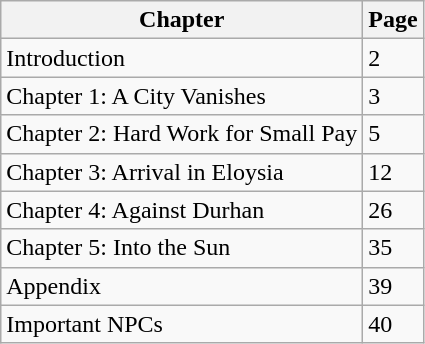<table class="wikitable">
<tr>
<th>Chapter</th>
<th>Page</th>
</tr>
<tr>
<td>Introduction</td>
<td>2</td>
</tr>
<tr>
<td>Chapter 1: A City Vanishes</td>
<td>3</td>
</tr>
<tr>
<td>Chapter 2: Hard Work for Small Pay</td>
<td>5</td>
</tr>
<tr>
<td>Chapter 3: Arrival in Eloysia</td>
<td>12</td>
</tr>
<tr>
<td>Chapter 4: Against Durhan</td>
<td>26</td>
</tr>
<tr>
<td>Chapter 5: Into the Sun</td>
<td>35</td>
</tr>
<tr>
<td>Appendix</td>
<td>39</td>
</tr>
<tr>
<td>Important NPCs</td>
<td>40</td>
</tr>
</table>
